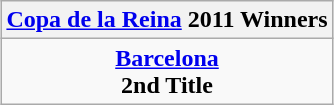<table class="wikitable" style="text-align: center; margin: 0 auto;">
<tr>
<th><a href='#'>Copa de la Reina</a> 2011 Winners</th>
</tr>
<tr>
<td><strong><a href='#'>Barcelona</a></strong><br><strong>2nd Title</strong></td>
</tr>
</table>
